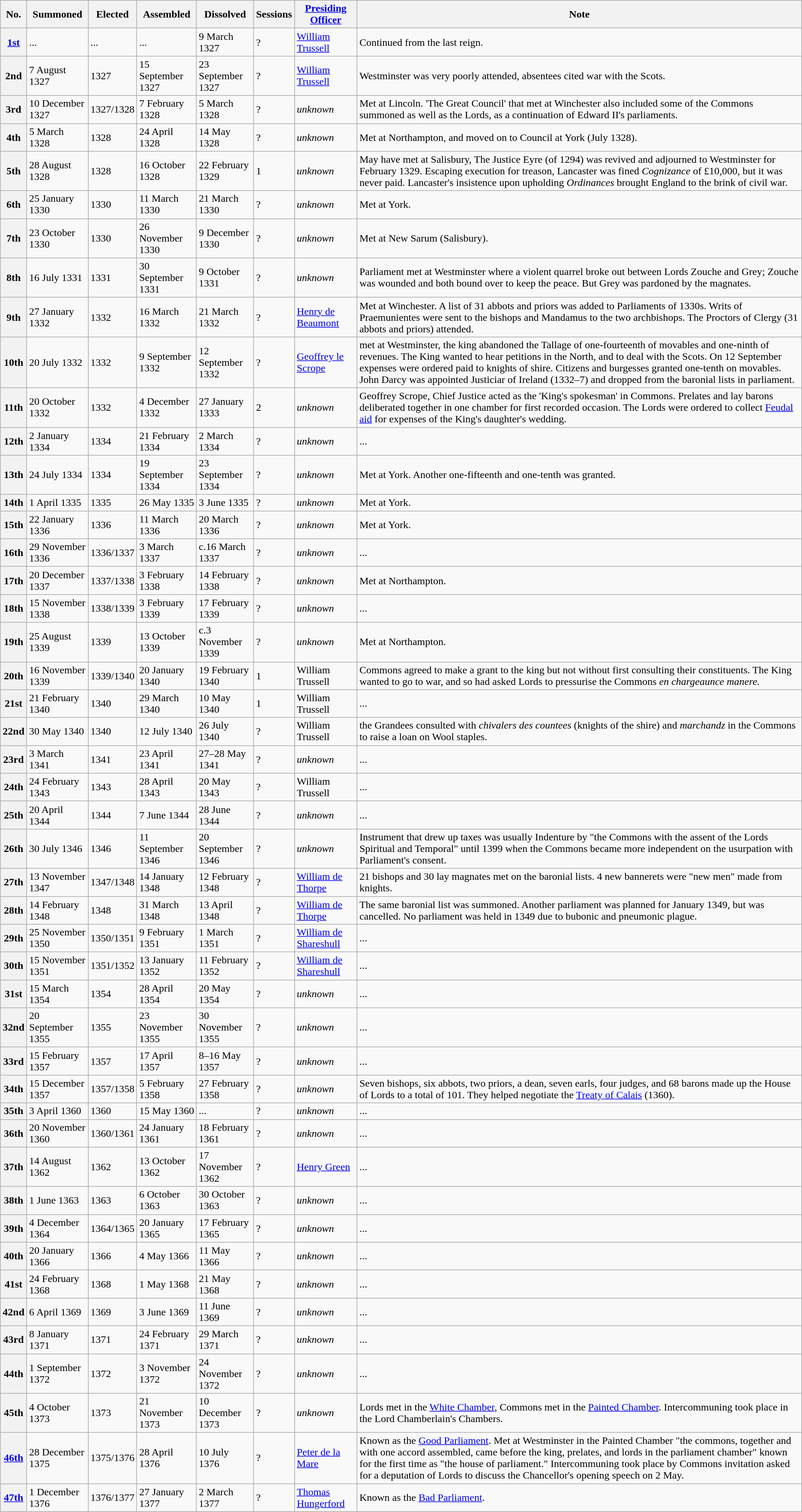<table class="wikitable">
<tr>
<th>No.</th>
<th>Summoned</th>
<th>Elected</th>
<th>Assembled</th>
<th>Dissolved</th>
<th>Sessions</th>
<th><a href='#'>Presiding Officer</a></th>
<th>Note</th>
</tr>
<tr>
<th><a href='#'>1st</a></th>
<td>...</td>
<td>...</td>
<td>...</td>
<td>9 March 1327</td>
<td>?</td>
<td><a href='#'>William Trussell</a></td>
<td>Continued from the last reign.</td>
</tr>
<tr>
<th>2nd</th>
<td>7 August 1327</td>
<td>1327</td>
<td>15 September 1327</td>
<td>23 September 1327</td>
<td>?</td>
<td><a href='#'>William Trussell</a></td>
<td>Westminster was very poorly attended, absentees cited war with the Scots.</td>
</tr>
<tr>
<th>3rd</th>
<td>10 December 1327</td>
<td>1327/1328</td>
<td>7 February 1328</td>
<td>5 March 1328</td>
<td>?</td>
<td><em>unknown</em></td>
<td>Met at Lincoln. 'The Great Council' that met at Winchester also included some of the Commons summoned as well as the Lords, as a continuation of Edward II's parliaments.</td>
</tr>
<tr>
<th>4th</th>
<td>5 March 1328</td>
<td>1328</td>
<td>24 April 1328</td>
<td>14 May 1328</td>
<td>?</td>
<td><em>unknown</em></td>
<td>Met at Northampton, and moved on to Council at York (July 1328).</td>
</tr>
<tr>
<th>5th</th>
<td>28 August 1328</td>
<td>1328</td>
<td>16 October 1328</td>
<td>22 February 1329</td>
<td>1</td>
<td><em>unknown</em></td>
<td>May have met at Salisbury, The Justice Eyre (of 1294) was revived and adjourned to Westminster for February 1329. Escaping execution for treason, Lancaster was fined <em>Cognizance</em> of £10,000, but it was never paid. Lancaster's insistence upon upholding <em>Ordinances</em> brought England to the brink of civil war.</td>
</tr>
<tr>
<th>6th</th>
<td>25 January 1330</td>
<td>1330</td>
<td>11 March 1330</td>
<td>21 March 1330</td>
<td>?</td>
<td><em>unknown</em></td>
<td>Met at York.</td>
</tr>
<tr>
<th>7th</th>
<td>23 October 1330</td>
<td>1330</td>
<td>26 November 1330</td>
<td>9 December 1330</td>
<td>?</td>
<td><em>unknown</em></td>
<td>Met at New Sarum (Salisbury).</td>
</tr>
<tr>
<th>8th</th>
<td>16 July 1331</td>
<td>1331</td>
<td>30 September 1331</td>
<td>9 October 1331</td>
<td>?</td>
<td><em>unknown</em></td>
<td>Parliament met at Westminster where a violent quarrel broke out between Lords Zouche and Grey; Zouche was wounded and both bound over to keep the peace. But Grey was pardoned by the magnates.</td>
</tr>
<tr>
<th>9th</th>
<td>27 January 1332</td>
<td>1332</td>
<td>16 March 1332</td>
<td>21 March 1332</td>
<td>?</td>
<td><a href='#'>Henry de Beaumont</a></td>
<td>Met at Winchester. A list of 31 abbots and priors was added to Parliaments of 1330s. Writs of Praemunientes were sent to the bishops and Mandamus to the two archbishops. The Proctors of Clergy (31 abbots and priors) attended.</td>
</tr>
<tr>
<th>10th</th>
<td>20 July 1332</td>
<td>1332</td>
<td>9 September 1332</td>
<td>12 September 1332</td>
<td>?</td>
<td><a href='#'>Geoffrey le Scrope</a></td>
<td>met at Westminster, the king abandoned the Tallage of one-fourteenth of movables and one-ninth of revenues. The King wanted to hear petitions in the North, and to deal with the Scots. On 12 September expenses were ordered paid to knights of shire. Citizens and burgesses granted one-tenth on movables. John Darcy was appointed Justiciar of Ireland (1332–7) and dropped from the baronial lists in parliament.</td>
</tr>
<tr ,>
<th>11th</th>
<td>20 October 1332</td>
<td>1332</td>
<td>4 December 1332</td>
<td>27 January 1333</td>
<td>2</td>
<td><em>unknown</em></td>
<td>Geoffrey Scrope, Chief Justice acted as the 'King's spokesman' in Commons. Prelates and lay barons deliberated together in one chamber for first recorded occasion. The Lords were ordered to collect <a href='#'>Feudal aid</a> for expenses of the King's daughter's wedding.</td>
</tr>
<tr>
<th>12th</th>
<td>2 January 1334</td>
<td>1334</td>
<td>21 February 1334</td>
<td>2 March 1334</td>
<td>?</td>
<td><em>unknown</em></td>
<td>...</td>
</tr>
<tr>
<th>13th</th>
<td>24 July 1334</td>
<td>1334</td>
<td>19 September 1334</td>
<td>23 September 1334</td>
<td>?</td>
<td><em>unknown</em></td>
<td>Met at York. Another one-fifteenth and one-tenth was granted.</td>
</tr>
<tr>
<th>14th</th>
<td>1 April 1335</td>
<td>1335</td>
<td>26 May 1335</td>
<td>3 June 1335</td>
<td>?</td>
<td><em>unknown</em></td>
<td>Met at York.</td>
</tr>
<tr>
<th>15th</th>
<td>22 January 1336</td>
<td>1336</td>
<td>11 March 1336</td>
<td>20 March 1336</td>
<td>?</td>
<td><em>unknown</em></td>
<td>Met at York.</td>
</tr>
<tr>
<th>16th</th>
<td>29 November 1336</td>
<td>1336/1337</td>
<td>3 March 1337</td>
<td>c.16 March 1337</td>
<td>?</td>
<td><em>unknown</em></td>
<td>...</td>
</tr>
<tr>
<th>17th</th>
<td>20 December 1337</td>
<td>1337/1338</td>
<td>3 February 1338</td>
<td>14 February 1338</td>
<td>?</td>
<td><em>unknown</em></td>
<td>Met at Northampton.</td>
</tr>
<tr>
<th>18th</th>
<td>15 November 1338</td>
<td>1338/1339</td>
<td>3 February 1339</td>
<td>17 February 1339</td>
<td>?</td>
<td><em>unknown</em></td>
<td>...</td>
</tr>
<tr>
<th>19th</th>
<td>25 August 1339</td>
<td>1339</td>
<td>13 October 1339</td>
<td>c.3 November 1339</td>
<td>?</td>
<td><em>unknown</em></td>
<td>Met at Northampton.</td>
</tr>
<tr>
<th>20th</th>
<td>16 November 1339</td>
<td>1339/1340</td>
<td>20 January 1340</td>
<td>19 February 1340</td>
<td>1</td>
<td>William Trussell</td>
<td>Commons agreed to make a grant to the king but not without first consulting their constituents. The King wanted to go to war, and so had asked Lords to pressurise the Commons <em>en chargeaunce manere.</em></td>
</tr>
<tr>
<th>21st</th>
<td>21 February 1340</td>
<td>1340</td>
<td>29 March 1340</td>
<td>10 May 1340</td>
<td>1</td>
<td>William Trussell</td>
<td>...</td>
</tr>
<tr>
<th>22nd</th>
<td>30 May 1340</td>
<td>1340</td>
<td>12 July 1340</td>
<td>26 July 1340</td>
<td>?</td>
<td>William Trussell</td>
<td>the Grandees consulted with <em>chivalers des countees</em> (knights of the shire) and <em>marchandz</em> in the Commons to raise a loan on Wool staples.</td>
</tr>
<tr>
<th>23rd</th>
<td>3 March 1341</td>
<td>1341</td>
<td>23 April 1341</td>
<td>27–28 May 1341</td>
<td>?</td>
<td><em>unknown</em></td>
<td>...</td>
</tr>
<tr>
<th>24th</th>
<td>24 February 1343</td>
<td>1343</td>
<td>28 April 1343</td>
<td>20 May 1343</td>
<td>?</td>
<td>William Trussell</td>
<td>...</td>
</tr>
<tr>
<th>25th</th>
<td>20 April 1344</td>
<td>1344</td>
<td>7 June 1344</td>
<td>28 June 1344</td>
<td>?</td>
<td><em>unknown</em></td>
<td>...</td>
</tr>
<tr>
<th>26th</th>
<td>30 July 1346</td>
<td>1346</td>
<td>11 September 1346</td>
<td>20 September 1346</td>
<td>?</td>
<td><em>unknown</em></td>
<td>Instrument that drew up taxes was usually Indenture by "the Commons with the assent of the Lords Spiritual and Temporal" until 1399 when the Commons became more independent on the usurpation with Parliament's consent.</td>
</tr>
<tr>
<th>27th</th>
<td>13 November 1347</td>
<td>1347/1348</td>
<td>14 January 1348</td>
<td>12 February 1348</td>
<td>?</td>
<td><a href='#'>William de Thorpe</a></td>
<td>21 bishops and 30 lay magnates met on the baronial lists. 4 new bannerets were "new men" made from knights.</td>
</tr>
<tr>
<th>28th</th>
<td>14 February 1348</td>
<td>1348</td>
<td>31 March 1348</td>
<td>13 April 1348</td>
<td>?</td>
<td><a href='#'>William de Thorpe</a></td>
<td>The same baronial list was summoned. Another parliament was planned for January 1349, but was cancelled. No parliament was held in 1349 due to bubonic and pneumonic plague.</td>
</tr>
<tr>
<th>29th</th>
<td>25 November 1350</td>
<td>1350/1351</td>
<td>9 February 1351</td>
<td>1 March 1351</td>
<td>?</td>
<td><a href='#'>William de Shareshull</a></td>
<td>...</td>
</tr>
<tr>
<th>30th</th>
<td>15 November 1351</td>
<td>1351/1352</td>
<td>13 January 1352</td>
<td>11 February 1352</td>
<td>?</td>
<td><a href='#'>William de Shareshull</a></td>
<td>...</td>
</tr>
<tr>
<th>31st</th>
<td>15 March 1354</td>
<td>1354</td>
<td>28 April 1354</td>
<td>20 May 1354</td>
<td>?</td>
<td><em>unknown</em></td>
<td>...</td>
</tr>
<tr>
<th>32nd</th>
<td>20 September 1355</td>
<td>1355</td>
<td>23 November 1355</td>
<td>30 November 1355</td>
<td>?</td>
<td><em>unknown</em></td>
<td>...</td>
</tr>
<tr>
<th>33rd</th>
<td>15 February 1357</td>
<td>1357</td>
<td>17 April 1357</td>
<td>8–16 May 1357</td>
<td>?</td>
<td><em>unknown</em></td>
<td>...</td>
</tr>
<tr>
<th>34th</th>
<td>15 December 1357</td>
<td>1357/1358</td>
<td>5 February 1358</td>
<td>27 February 1358</td>
<td>?</td>
<td><em>unknown</em></td>
<td>Seven bishops, six abbots, two priors, a dean, seven earls, four judges, and 68 barons made up the House of Lords to a total of 101. They helped negotiate the <a href='#'>Treaty of Calais</a> (1360).</td>
</tr>
<tr>
<th>35th</th>
<td>3 April 1360</td>
<td>1360</td>
<td>15 May 1360</td>
<td>...</td>
<td>?</td>
<td><em>unknown</em></td>
<td>...</td>
</tr>
<tr>
<th>36th</th>
<td>20 November 1360</td>
<td>1360/1361</td>
<td>24 January 1361</td>
<td>18 February 1361</td>
<td>?</td>
<td><em>unknown</em></td>
<td>...</td>
</tr>
<tr>
<th>37th</th>
<td>14 August 1362</td>
<td>1362</td>
<td>13 October 1362</td>
<td>17 November 1362</td>
<td>?</td>
<td><a href='#'>Henry Green</a></td>
<td>...</td>
</tr>
<tr>
<th>38th</th>
<td>1 June 1363</td>
<td>1363</td>
<td>6 October 1363</td>
<td>30 October 1363</td>
<td>?</td>
<td><em>unknown</em></td>
<td>...</td>
</tr>
<tr>
<th>39th</th>
<td>4 December 1364</td>
<td>1364/1365</td>
<td>20 January 1365</td>
<td>17 February 1365</td>
<td>?</td>
<td><em>unknown</em></td>
<td>...</td>
</tr>
<tr>
<th>40th</th>
<td>20 January 1366</td>
<td>1366</td>
<td>4 May 1366</td>
<td>11 May 1366</td>
<td>?</td>
<td><em>unknown</em></td>
<td>...</td>
</tr>
<tr>
<th>41st</th>
<td>24 February 1368</td>
<td>1368</td>
<td>1 May 1368</td>
<td>21 May 1368</td>
<td>?</td>
<td><em>unknown</em></td>
<td>...</td>
</tr>
<tr>
<th>42nd</th>
<td>6 April 1369</td>
<td>1369</td>
<td>3 June 1369</td>
<td>11 June 1369</td>
<td>?</td>
<td><em>unknown</em></td>
<td>...</td>
</tr>
<tr>
<th>43rd</th>
<td>8 January 1371</td>
<td>1371</td>
<td>24 February 1371</td>
<td>29 March 1371</td>
<td>?</td>
<td><em>unknown</em></td>
<td>...</td>
</tr>
<tr>
<th>44th</th>
<td>1 September 1372</td>
<td>1372</td>
<td>3 November 1372</td>
<td>24 November 1372</td>
<td>?</td>
<td><em>unknown</em></td>
<td>...</td>
</tr>
<tr>
<th>45th</th>
<td>4 October 1373</td>
<td>1373</td>
<td>21 November 1373</td>
<td>10 December 1373</td>
<td>?</td>
<td><em>unknown</em></td>
<td>Lords met in the <a href='#'>White Chamber</a>, Commons met in the <a href='#'>Painted Chamber</a>. Intercommuning took place in the Lord Chamberlain's Chambers.</td>
</tr>
<tr>
<th><a href='#'>46th</a></th>
<td>28 December 1375</td>
<td>1375/1376</td>
<td>28 April 1376</td>
<td>10 July 1376</td>
<td>?</td>
<td><a href='#'>Peter de la Mare</a></td>
<td>Known as the <a href='#'>Good Parliament</a>. Met at Westminster in the Painted Chamber "the commons, together and with one accord assembled, came before the king, prelates, and lords in the parliament chamber" known for the first time as "the house of parliament." Intercommuning took place by Commons invitation asked for a deputation of Lords to discuss the Chancellor's opening speech on 2 May.</td>
</tr>
<tr>
<th><a href='#'>47th</a></th>
<td>1 December 1376</td>
<td>1376/1377</td>
<td>27 January 1377</td>
<td>2 March 1377</td>
<td>?</td>
<td><a href='#'>Thomas Hungerford</a></td>
<td>Known as the <a href='#'>Bad Parliament</a>.</td>
</tr>
</table>
